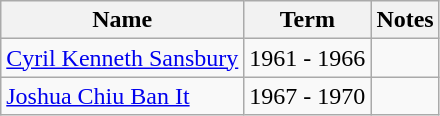<table class="wikitable" border="1">
<tr>
<th>Name</th>
<th>Term</th>
<th>Notes</th>
</tr>
<tr>
<td><a href='#'>Cyril Kenneth Sansbury</a></td>
<td>1961 - 1966</td>
<td></td>
</tr>
<tr>
<td><a href='#'>Joshua Chiu Ban It</a></td>
<td>1967 - 1970</td>
<td></td>
</tr>
</table>
